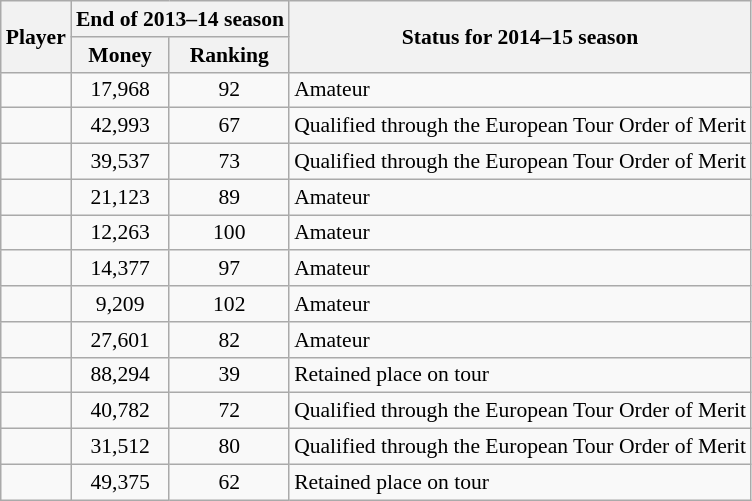<table class="wikitable sortable" style="text-align:center; font-size:90%">
<tr>
<th rowspan=2>Player</th>
<th colspan=2>End of 2013–14 season</th>
<th rowspan=2>Status for 2014–15 season</th>
</tr>
<tr>
<th>Money</th>
<th>Ranking</th>
</tr>
<tr>
<td align=left></td>
<td>17,968</td>
<td>92</td>
<td align=left>Amateur</td>
</tr>
<tr>
<td align=left></td>
<td>42,993</td>
<td>67</td>
<td align=left>Qualified through the European Tour Order of Merit</td>
</tr>
<tr>
<td align=left></td>
<td>39,537</td>
<td>73</td>
<td align=left>Qualified through the European Tour Order of Merit</td>
</tr>
<tr>
<td align=left></td>
<td>21,123</td>
<td>89</td>
<td align=left>Amateur</td>
</tr>
<tr>
<td align=left></td>
<td>12,263</td>
<td>100</td>
<td align=left>Amateur</td>
</tr>
<tr>
<td align=left></td>
<td>14,377</td>
<td>97</td>
<td align=left>Amateur</td>
</tr>
<tr>
<td align=left></td>
<td>9,209</td>
<td>102</td>
<td align=left>Amateur</td>
</tr>
<tr>
<td align=left></td>
<td>27,601</td>
<td>82</td>
<td align=left>Amateur</td>
</tr>
<tr>
<td align=left></td>
<td>88,294</td>
<td>39</td>
<td align=left>Retained place on tour</td>
</tr>
<tr>
<td align=left></td>
<td>40,782</td>
<td>72</td>
<td align=left>Qualified through the European Tour Order of Merit</td>
</tr>
<tr>
<td align=left></td>
<td>31,512</td>
<td>80</td>
<td align=left>Qualified through the European Tour Order of Merit</td>
</tr>
<tr>
<td align=left></td>
<td>49,375</td>
<td>62</td>
<td align=left>Retained place on tour</td>
</tr>
</table>
